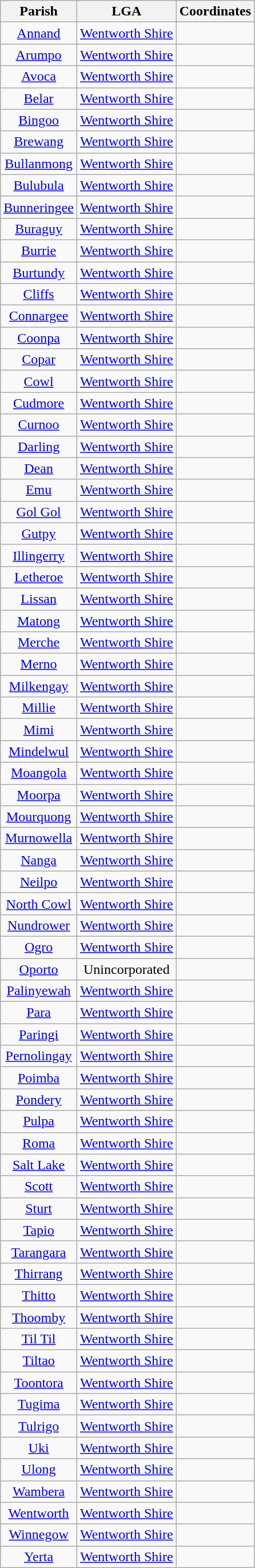<table class="wikitable" style="text-align:center">
<tr>
<th>Parish</th>
<th>LGA</th>
<th>Coordinates</th>
</tr>
<tr>
<td><a href='#'>Annand</a></td>
<td><a href='#'>Wentworth Shire</a></td>
<td></td>
</tr>
<tr>
<td><a href='#'>Arumpo</a></td>
<td><a href='#'>Wentworth Shire</a></td>
<td></td>
</tr>
<tr>
<td><a href='#'>Avoca</a></td>
<td><a href='#'>Wentworth Shire</a></td>
<td></td>
</tr>
<tr>
<td><a href='#'>Belar</a></td>
<td><a href='#'>Wentworth Shire</a></td>
<td></td>
</tr>
<tr>
<td><a href='#'>Bingoo</a></td>
<td><a href='#'>Wentworth Shire</a></td>
<td></td>
</tr>
<tr>
<td><a href='#'>Brewang</a></td>
<td><a href='#'>Wentworth Shire</a></td>
<td></td>
</tr>
<tr>
<td><a href='#'>Bullanmong</a></td>
<td><a href='#'>Wentworth Shire</a></td>
<td></td>
</tr>
<tr>
<td><a href='#'>Bulubula</a></td>
<td><a href='#'>Wentworth Shire</a></td>
<td></td>
</tr>
<tr>
<td><a href='#'>Bunneringee</a></td>
<td><a href='#'>Wentworth Shire</a></td>
<td></td>
</tr>
<tr>
<td><a href='#'>Buraguy</a></td>
<td><a href='#'>Wentworth Shire</a></td>
<td></td>
</tr>
<tr>
<td><a href='#'>Burrie</a></td>
<td><a href='#'>Wentworth Shire</a></td>
<td></td>
</tr>
<tr>
<td><a href='#'>Burtundy</a></td>
<td><a href='#'>Wentworth Shire</a></td>
<td></td>
</tr>
<tr>
<td><a href='#'>Cliffs</a></td>
<td><a href='#'>Wentworth Shire</a></td>
<td></td>
</tr>
<tr>
<td><a href='#'>Connargee</a></td>
<td><a href='#'>Wentworth Shire</a></td>
<td></td>
</tr>
<tr>
<td><a href='#'>Coonpa</a></td>
<td><a href='#'>Wentworth Shire</a></td>
<td></td>
</tr>
<tr>
<td><a href='#'>Copar</a></td>
<td><a href='#'>Wentworth Shire</a></td>
<td></td>
</tr>
<tr>
<td><a href='#'>Cowl</a></td>
<td><a href='#'>Wentworth Shire</a></td>
<td></td>
</tr>
<tr>
<td><a href='#'>Cudmore</a></td>
<td><a href='#'>Wentworth Shire</a></td>
<td></td>
</tr>
<tr>
<td><a href='#'>Curnoo</a></td>
<td><a href='#'>Wentworth Shire</a></td>
<td></td>
</tr>
<tr>
<td><a href='#'>Darling</a></td>
<td><a href='#'>Wentworth Shire</a></td>
<td></td>
</tr>
<tr>
<td><a href='#'>Dean</a></td>
<td><a href='#'>Wentworth Shire</a></td>
<td></td>
</tr>
<tr>
<td><a href='#'>Emu</a></td>
<td><a href='#'>Wentworth Shire</a></td>
<td></td>
</tr>
<tr>
<td><a href='#'>Gol Gol</a></td>
<td><a href='#'>Wentworth Shire</a></td>
<td></td>
</tr>
<tr>
<td><a href='#'>Gutpy</a></td>
<td><a href='#'>Wentworth Shire</a></td>
<td></td>
</tr>
<tr>
<td><a href='#'>Illingerry</a></td>
<td><a href='#'>Wentworth Shire</a></td>
<td></td>
</tr>
<tr>
<td><a href='#'>Letheroe</a></td>
<td><a href='#'>Wentworth Shire</a></td>
<td></td>
</tr>
<tr>
<td><a href='#'>Lissan</a></td>
<td><a href='#'>Wentworth Shire</a></td>
<td></td>
</tr>
<tr>
<td><a href='#'>Matong</a></td>
<td><a href='#'>Wentworth Shire</a></td>
<td></td>
</tr>
<tr>
<td><a href='#'>Merche</a></td>
<td><a href='#'>Wentworth Shire</a></td>
<td></td>
</tr>
<tr>
<td><a href='#'>Merno</a></td>
<td><a href='#'>Wentworth Shire</a></td>
<td></td>
</tr>
<tr>
<td><a href='#'>Milkengay</a></td>
<td><a href='#'>Wentworth Shire</a></td>
<td></td>
</tr>
<tr>
<td><a href='#'>Millie</a></td>
<td><a href='#'>Wentworth Shire</a></td>
<td></td>
</tr>
<tr>
<td><a href='#'>Mimi</a></td>
<td><a href='#'>Wentworth Shire</a></td>
<td></td>
</tr>
<tr>
<td><a href='#'>Mindelwul</a></td>
<td><a href='#'>Wentworth Shire</a></td>
<td></td>
</tr>
<tr>
<td><a href='#'>Moangola</a></td>
<td><a href='#'>Wentworth Shire</a></td>
<td></td>
</tr>
<tr>
<td><a href='#'>Moorpa</a></td>
<td><a href='#'>Wentworth Shire</a></td>
<td></td>
</tr>
<tr>
<td><a href='#'>Mourquong</a></td>
<td><a href='#'>Wentworth Shire</a></td>
<td></td>
</tr>
<tr>
<td><a href='#'>Murnowella</a></td>
<td><a href='#'>Wentworth Shire</a></td>
<td></td>
</tr>
<tr>
<td><a href='#'>Nanga</a></td>
<td><a href='#'>Wentworth Shire</a></td>
<td></td>
</tr>
<tr>
<td><a href='#'>Neilpo</a></td>
<td><a href='#'>Wentworth Shire</a></td>
<td></td>
</tr>
<tr>
<td><a href='#'>North Cowl</a></td>
<td><a href='#'>Wentworth Shire</a></td>
<td></td>
</tr>
<tr>
<td><a href='#'>Nundrower</a></td>
<td><a href='#'>Wentworth Shire</a></td>
<td></td>
</tr>
<tr>
<td><a href='#'>Ogro</a></td>
<td><a href='#'>Wentworth Shire</a></td>
<td></td>
</tr>
<tr>
<td><a href='#'>Oporto</a></td>
<td>Unincorporated</td>
<td></td>
</tr>
<tr>
<td><a href='#'>Palinyewah</a></td>
<td><a href='#'>Wentworth Shire</a></td>
<td></td>
</tr>
<tr>
<td><a href='#'>Para</a></td>
<td><a href='#'>Wentworth Shire</a></td>
<td></td>
</tr>
<tr>
<td><a href='#'>Paringi</a></td>
<td><a href='#'>Wentworth Shire</a></td>
<td></td>
</tr>
<tr>
<td><a href='#'>Pernolingay</a></td>
<td><a href='#'>Wentworth Shire</a></td>
<td></td>
</tr>
<tr>
<td><a href='#'>Poimba</a></td>
<td><a href='#'>Wentworth Shire</a></td>
<td></td>
</tr>
<tr>
<td><a href='#'>Pondery</a></td>
<td><a href='#'>Wentworth Shire</a></td>
<td></td>
</tr>
<tr>
<td><a href='#'>Pulpa</a></td>
<td><a href='#'>Wentworth Shire</a></td>
<td></td>
</tr>
<tr>
<td><a href='#'>Roma</a></td>
<td><a href='#'>Wentworth Shire</a></td>
<td></td>
</tr>
<tr>
<td><a href='#'>Salt Lake</a></td>
<td><a href='#'>Wentworth Shire</a></td>
<td></td>
</tr>
<tr>
<td><a href='#'>Scott</a></td>
<td><a href='#'>Wentworth Shire</a></td>
<td></td>
</tr>
<tr>
<td><a href='#'>Sturt</a></td>
<td><a href='#'>Wentworth Shire</a></td>
<td></td>
</tr>
<tr>
<td><a href='#'>Tapio</a></td>
<td><a href='#'>Wentworth Shire</a></td>
<td></td>
</tr>
<tr>
<td><a href='#'>Tarangara</a></td>
<td><a href='#'>Wentworth Shire</a></td>
<td></td>
</tr>
<tr>
<td><a href='#'>Thirrang</a></td>
<td><a href='#'>Wentworth Shire</a></td>
<td></td>
</tr>
<tr>
<td><a href='#'>Thitto</a></td>
<td><a href='#'>Wentworth Shire</a></td>
<td></td>
</tr>
<tr>
<td><a href='#'>Thoomby</a></td>
<td><a href='#'>Wentworth Shire</a></td>
<td></td>
</tr>
<tr>
<td><a href='#'>Til Til</a></td>
<td><a href='#'>Wentworth Shire</a></td>
<td></td>
</tr>
<tr>
<td><a href='#'>Tiltao</a></td>
<td><a href='#'>Wentworth Shire</a></td>
<td></td>
</tr>
<tr>
<td><a href='#'>Toontora</a></td>
<td><a href='#'>Wentworth Shire</a></td>
<td></td>
</tr>
<tr>
<td><a href='#'>Tugima</a></td>
<td><a href='#'>Wentworth Shire</a></td>
<td></td>
</tr>
<tr>
<td><a href='#'>Tulrigo</a></td>
<td><a href='#'>Wentworth Shire</a></td>
<td></td>
</tr>
<tr>
<td><a href='#'>Uki</a></td>
<td><a href='#'>Wentworth Shire</a></td>
<td></td>
</tr>
<tr>
<td><a href='#'>Ulong</a></td>
<td><a href='#'>Wentworth Shire</a></td>
<td></td>
</tr>
<tr>
<td><a href='#'>Wambera</a></td>
<td><a href='#'>Wentworth Shire</a></td>
<td></td>
</tr>
<tr>
<td><a href='#'>Wentworth</a></td>
<td><a href='#'>Wentworth Shire</a></td>
<td></td>
</tr>
<tr>
<td><a href='#'>Winnegow</a></td>
<td><a href='#'>Wentworth Shire</a></td>
<td></td>
</tr>
<tr>
<td><a href='#'>Yerta</a></td>
<td><a href='#'>Wentworth Shire</a></td>
<td></td>
</tr>
</table>
